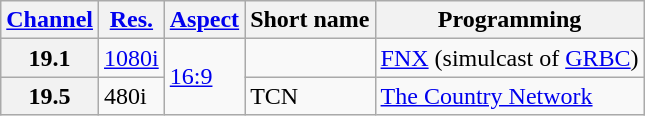<table class="wikitable">
<tr>
<th scope="col"><a href='#'>Channel</a></th>
<th scope="col"><a href='#'>Res.</a></th>
<th scope="col"><a href='#'>Aspect</a></th>
<th scope="col">Short name</th>
<th scope="col">Programming</th>
</tr>
<tr>
<th scope="row">19.1</th>
<td><a href='#'>1080i</a></td>
<td rowspan=2><a href='#'>16:9</a></td>
<td></td>
<td><a href='#'>FNX</a> (simulcast of <a href='#'>GRBC</a>)</td>
</tr>
<tr>
<th scope="row">19.5</th>
<td>480i</td>
<td>TCN</td>
<td><a href='#'>The Country Network</a></td>
</tr>
</table>
